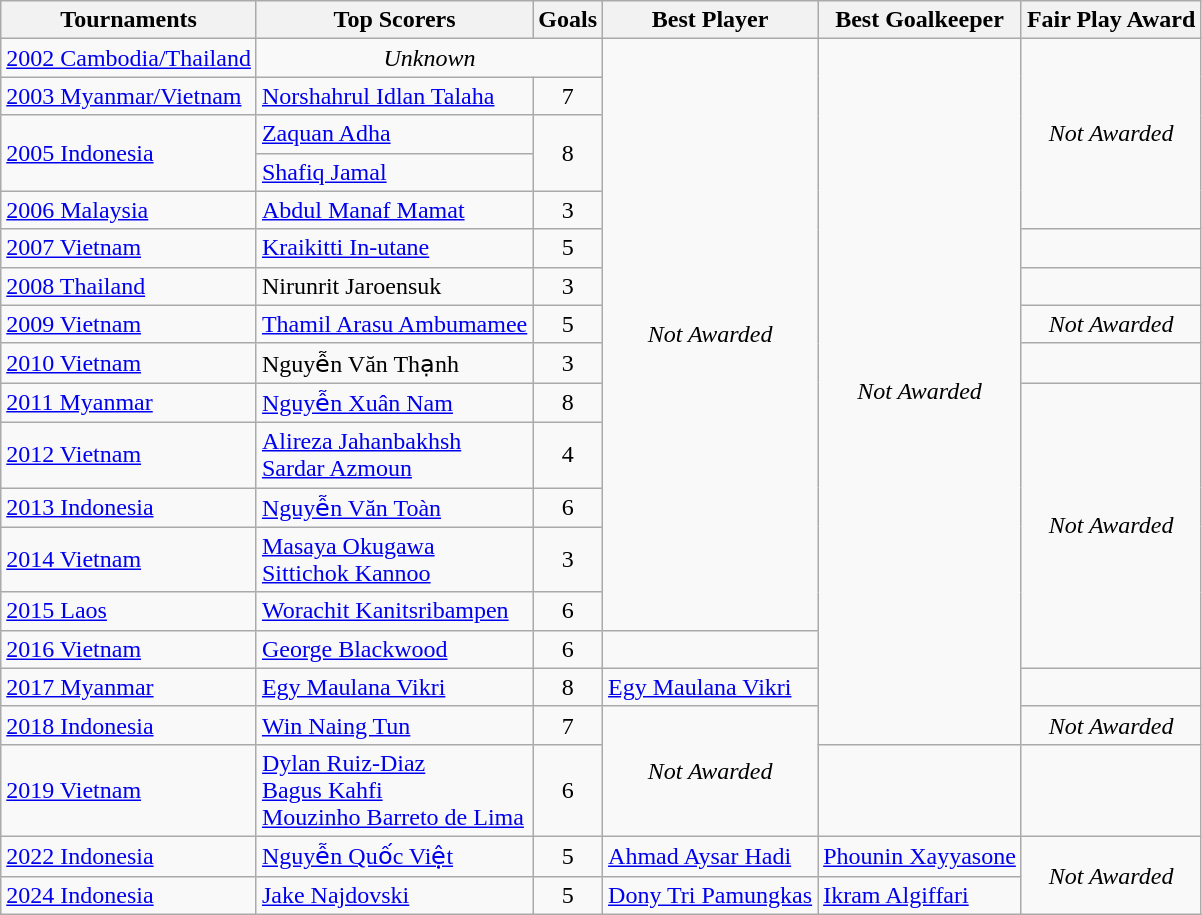<table class=wikitable>
<tr>
<th>Tournaments</th>
<th>Top Scorers</th>
<th>Goals</th>
<th>Best Player</th>
<th>Best Goalkeeper</th>
<th>Fair Play Award</th>
</tr>
<tr>
<td> <a href='#'>2002 Cambodia/Thailand</a></td>
<td colspan="2" align=center><em>Unknown</em></td>
<td rowspan="14" align=center><em>Not Awarded</em></td>
<td rowspan="17" align=center><em>Not Awarded</em></td>
<td rowspan="5" align=center><em>Not Awarded</em></td>
</tr>
<tr>
<td> <a href='#'>2003 Myanmar/Vietnam</a></td>
<td> <a href='#'>Norshahrul Idlan Talaha</a></td>
<td align=center>7</td>
</tr>
<tr>
<td rowspan=2> <a href='#'>2005 Indonesia</a></td>
<td> <a href='#'>Zaquan Adha</a></td>
<td align=center rowspan=2>8</td>
</tr>
<tr>
<td> <a href='#'>Shafiq Jamal</a></td>
</tr>
<tr>
<td> <a href='#'>2006 Malaysia</a></td>
<td> <a href='#'>Abdul Manaf Mamat</a></td>
<td align=center>3</td>
</tr>
<tr>
<td> <a href='#'>2007 Vietnam</a></td>
<td> <a href='#'>Kraikitti In-utane</a></td>
<td align=center>5</td>
</tr>
<tr>
<td> <a href='#'>2008 Thailand</a></td>
<td> Nirunrit Jaroensuk</td>
<td align=center>3</td>
<td></td>
</tr>
<tr>
<td> <a href='#'>2009 Vietnam</a></td>
<td> <a href='#'>Thamil Arasu Ambumamee</a></td>
<td align=center>5</td>
<td align=center><em>Not Awarded</em></td>
</tr>
<tr>
<td> <a href='#'>2010 Vietnam</a></td>
<td> Nguyễn Văn Thạnh</td>
<td align=center>3</td>
<td></td>
</tr>
<tr>
<td> <a href='#'>2011 Myanmar</a></td>
<td> <a href='#'>Nguyễn Xuân Nam</a></td>
<td align=center>8</td>
<td rowspan="6" align=center><em>Not Awarded</em></td>
</tr>
<tr>
<td> <a href='#'>2012 Vietnam</a></td>
<td> <a href='#'>Alireza Jahanbakhsh</a><br> <a href='#'>Sardar Azmoun</a></td>
<td align=center>4</td>
</tr>
<tr>
<td> <a href='#'>2013 Indonesia</a></td>
<td> <a href='#'>Nguyễn Văn Toàn</a></td>
<td align=center>6</td>
</tr>
<tr>
<td> <a href='#'>2014 Vietnam</a></td>
<td> <a href='#'>Masaya Okugawa</a><br> <a href='#'>Sittichok Kannoo</a></td>
<td align=center>3</td>
</tr>
<tr>
<td> <a href='#'>2015 Laos</a></td>
<td> <a href='#'>Worachit Kanitsribampen</a></td>
<td align=center>6</td>
</tr>
<tr>
<td> <a href='#'>2016 Vietnam</a></td>
<td> <a href='#'>George Blackwood</a></td>
<td align=center>6</td>
</tr>
<tr>
<td> <a href='#'>2017 Myanmar</a></td>
<td> <a href='#'>Egy Maulana Vikri</a></td>
<td align=center>8</td>
<td> <a href='#'>Egy Maulana Vikri</a></td>
<td></td>
</tr>
<tr>
<td> <a href='#'>2018 Indonesia</a></td>
<td> <a href='#'>Win Naing Tun</a></td>
<td align=center>7</td>
<td rowspan="2" align=center><em>Not Awarded</em></td>
<td align=center><em>Not Awarded</em></td>
</tr>
<tr>
<td> <a href='#'>2019 Vietnam</a></td>
<td> <a href='#'>Dylan Ruiz-Diaz</a><br> <a href='#'>Bagus Kahfi</a><br> <a href='#'>Mouzinho Barreto de Lima</a></td>
<td align=center>6</td>
<td></td>
</tr>
<tr>
<td> <a href='#'>2022 Indonesia</a></td>
<td> <a href='#'>Nguyễn Quốc Việt</a></td>
<td align=center>5</td>
<td> <a href='#'>Ahmad Aysar Hadi</a></td>
<td> <a href='#'>Phounin Xayyasone</a></td>
<td rowspan="2" align=center><em>Not Awarded</em></td>
</tr>
<tr>
<td> <a href='#'>2024 Indonesia</a></td>
<td> <a href='#'>Jake Najdovski</a></td>
<td align=center>5</td>
<td> <a href='#'>Dony Tri Pamungkas</a></td>
<td> <a href='#'>Ikram Algiffari</a></td>
</tr>
</table>
